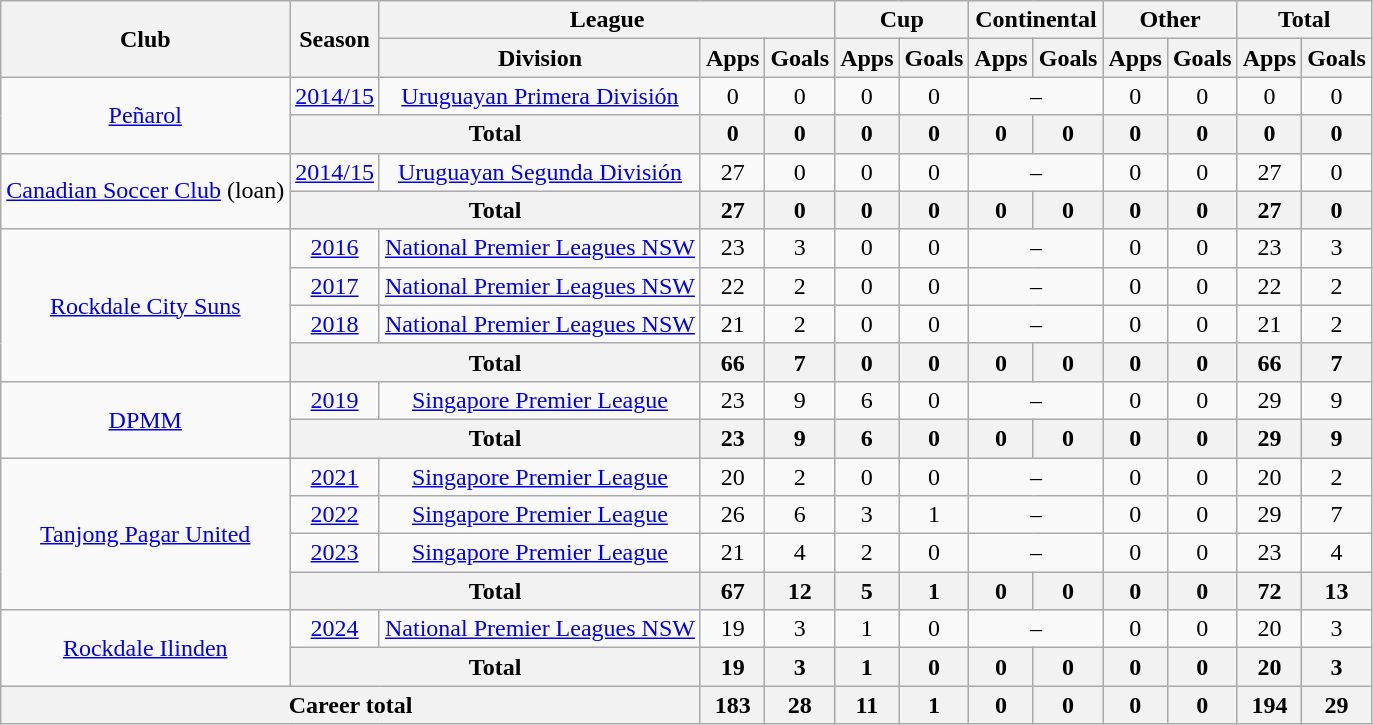<table class="wikitable" style="text-align: center">
<tr>
<th rowspan="2">Club</th>
<th rowspan="2">Season</th>
<th colspan="3">League</th>
<th colspan="2">Cup</th>
<th colspan="2">Continental</th>
<th colspan="2">Other</th>
<th colspan="2">Total</th>
</tr>
<tr>
<th>Division</th>
<th>Apps</th>
<th>Goals</th>
<th>Apps</th>
<th>Goals</th>
<th>Apps</th>
<th>Goals</th>
<th>Apps</th>
<th>Goals</th>
<th>Apps</th>
<th>Goals</th>
</tr>
<tr>
<td rowspan="2"><a href='#'>Peñarol</a></td>
<td><a href='#'>2014/15</a></td>
<td><a href='#'>Uruguayan Primera División</a></td>
<td>0</td>
<td>0</td>
<td>0</td>
<td>0</td>
<td colspan="2">–</td>
<td>0</td>
<td>0</td>
<td>0</td>
<td>0</td>
</tr>
<tr>
<th colspan=2>Total</th>
<th>0</th>
<th>0</th>
<th>0</th>
<th>0</th>
<th>0</th>
<th>0</th>
<th>0</th>
<th>0</th>
<th>0</th>
<th>0</th>
</tr>
<tr>
<td rowspan="2"><a href='#'>Canadian Soccer Club</a> (loan)</td>
<td><a href='#'>2014/15</a></td>
<td><a href='#'>Uruguayan Segunda División</a></td>
<td>27</td>
<td>0</td>
<td>0</td>
<td>0</td>
<td colspan="2">–</td>
<td>0</td>
<td>0</td>
<td>27</td>
<td>0</td>
</tr>
<tr>
<th colspan=2>Total</th>
<th>27</th>
<th>0</th>
<th>0</th>
<th>0</th>
<th>0</th>
<th>0</th>
<th>0</th>
<th>0</th>
<th>27</th>
<th>0</th>
</tr>
<tr>
<td rowspan="4"><a href='#'>Rockdale City Suns</a></td>
<td><a href='#'>2016</a></td>
<td><a href='#'>National Premier Leagues NSW</a></td>
<td>23</td>
<td>3</td>
<td>0</td>
<td>0</td>
<td colspan="2">–</td>
<td>0</td>
<td>0</td>
<td>23</td>
<td>3</td>
</tr>
<tr>
<td><a href='#'>2017</a></td>
<td><a href='#'>National Premier Leagues NSW</a></td>
<td>22</td>
<td>2</td>
<td>0</td>
<td>0</td>
<td colspan="2">–</td>
<td>0</td>
<td>0</td>
<td>22</td>
<td>2</td>
</tr>
<tr>
<td><a href='#'>2018</a></td>
<td><a href='#'>National Premier Leagues NSW</a></td>
<td>21</td>
<td>2</td>
<td>0</td>
<td>0</td>
<td colspan="2">–</td>
<td>0</td>
<td>0</td>
<td>21</td>
<td>2</td>
</tr>
<tr>
<th colspan=2>Total</th>
<th>66</th>
<th>7</th>
<th>0</th>
<th>0</th>
<th>0</th>
<th>0</th>
<th>0</th>
<th>0</th>
<th>66</th>
<th>7</th>
</tr>
<tr>
<td rowspan="2"><a href='#'>DPMM</a></td>
<td><a href='#'>2019</a></td>
<td><a href='#'>Singapore Premier League</a></td>
<td>23</td>
<td>9</td>
<td>6</td>
<td>0</td>
<td colspan="2">–</td>
<td>0</td>
<td>0</td>
<td>29</td>
<td>9</td>
</tr>
<tr>
<th colspan=2>Total</th>
<th>23</th>
<th>9</th>
<th>6</th>
<th>0</th>
<th>0</th>
<th>0</th>
<th>0</th>
<th>0</th>
<th>29</th>
<th>9</th>
</tr>
<tr>
<td rowspan="4"><a href='#'>Tanjong Pagar United</a></td>
<td><a href='#'>2021</a></td>
<td><a href='#'>Singapore Premier League</a></td>
<td>20</td>
<td>2</td>
<td>0</td>
<td>0</td>
<td colspan="2">–</td>
<td>0</td>
<td>0</td>
<td>20</td>
<td>2</td>
</tr>
<tr>
<td><a href='#'>2022</a></td>
<td><a href='#'>Singapore Premier League</a></td>
<td>26</td>
<td>6</td>
<td>3</td>
<td>1</td>
<td colspan="2">–</td>
<td>0</td>
<td>0</td>
<td>29</td>
<td>7</td>
</tr>
<tr>
<td><a href='#'>2023</a></td>
<td><a href='#'>Singapore Premier League</a></td>
<td>21</td>
<td>4</td>
<td>2</td>
<td>0</td>
<td colspan="2">–</td>
<td>0</td>
<td>0</td>
<td>23</td>
<td>4</td>
</tr>
<tr>
<th colspan=2>Total</th>
<th>67</th>
<th>12</th>
<th>5</th>
<th>1</th>
<th>0</th>
<th>0</th>
<th>0</th>
<th>0</th>
<th>72</th>
<th>13</th>
</tr>
<tr>
<td rowspan="2"><a href='#'>Rockdale Ilinden</a></td>
<td><a href='#'>2024</a></td>
<td><a href='#'>National Premier Leagues NSW</a></td>
<td>19</td>
<td>3</td>
<td>1</td>
<td>0</td>
<td colspan="2">–</td>
<td>0</td>
<td>0</td>
<td>20</td>
<td>3</td>
</tr>
<tr>
<th colspan=2>Total</th>
<th>19</th>
<th>3</th>
<th>1</th>
<th>0</th>
<th>0</th>
<th>0</th>
<th>0</th>
<th>0</th>
<th>20</th>
<th>3</th>
</tr>
<tr>
<th colspan=3>Career total</th>
<th>183</th>
<th>28</th>
<th>11</th>
<th>1</th>
<th>0</th>
<th>0</th>
<th>0</th>
<th>0</th>
<th>194</th>
<th>29</th>
</tr>
</table>
